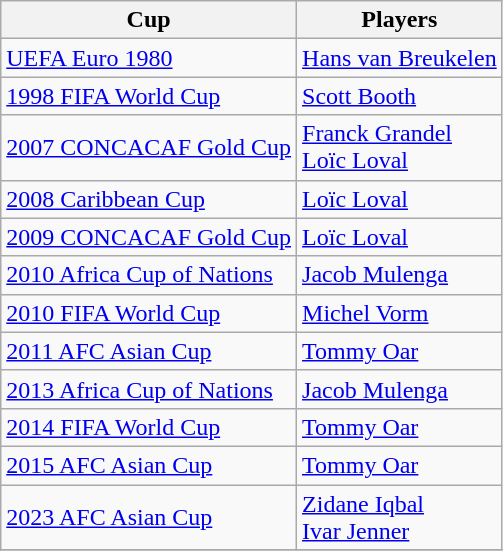<table class="wikitable" style="text-align: left">
<tr style="text-align: center">
<th>Cup</th>
<th>Players</th>
</tr>
<tr>
<td align="left"> <a href='#'>UEFA Euro 1980</a></td>
<td> <a href='#'>Hans van Breukelen</a></td>
</tr>
<tr>
<td align="left"> <a href='#'>1998 FIFA World Cup</a></td>
<td> <a href='#'>Scott Booth</a></td>
</tr>
<tr>
<td align="left"> <a href='#'>2007 CONCACAF Gold Cup</a></td>
<td> <a href='#'>Franck Grandel</a><br> <a href='#'>Loïc Loval</a></td>
</tr>
<tr>
<td align="left"> <a href='#'>2008 Caribbean Cup</a></td>
<td> <a href='#'>Loïc Loval</a></td>
</tr>
<tr>
<td align="left"> <a href='#'>2009 CONCACAF Gold Cup</a></td>
<td> <a href='#'>Loïc Loval</a></td>
</tr>
<tr>
<td align="left"> <a href='#'>2010 Africa Cup of Nations</a></td>
<td> <a href='#'>Jacob Mulenga</a></td>
</tr>
<tr>
<td align="left"> <a href='#'>2010 FIFA World Cup</a></td>
<td> <a href='#'>Michel Vorm</a></td>
</tr>
<tr>
<td align="left"> <a href='#'>2011 AFC Asian Cup</a></td>
<td> <a href='#'>Tommy Oar</a></td>
</tr>
<tr>
<td align="left"> <a href='#'>2013 Africa Cup of Nations</a></td>
<td> <a href='#'>Jacob Mulenga</a></td>
</tr>
<tr>
<td align="left"> <a href='#'>2014 FIFA World Cup</a></td>
<td> <a href='#'>Tommy Oar</a></td>
</tr>
<tr>
<td align="left"> <a href='#'>2015 AFC Asian Cup</a></td>
<td> <a href='#'>Tommy Oar</a></td>
</tr>
<tr>
<td align="left"> <a href='#'>2023 AFC Asian Cup</a></td>
<td> <a href='#'>Zidane Iqbal</a><br> <a href='#'>Ivar Jenner</a></td>
</tr>
<tr>
</tr>
</table>
